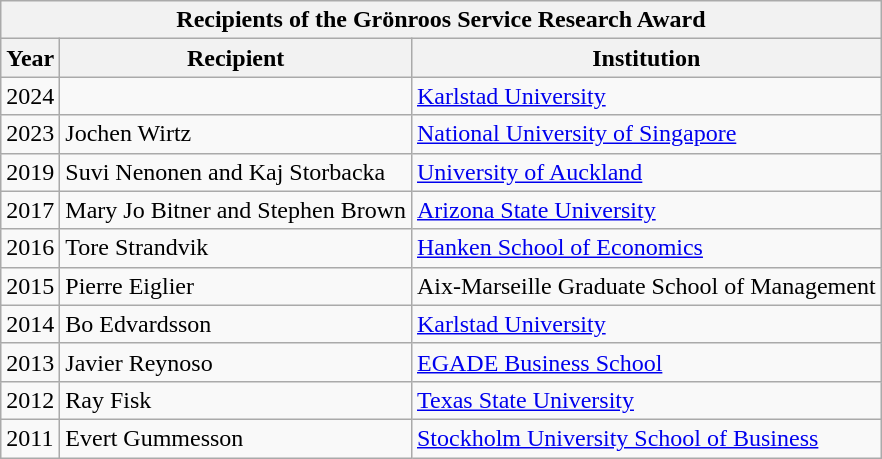<table class="wikitable">
<tr>
<th colspan="3">Recipients of the Grönroos Service Research Award</th>
</tr>
<tr>
<th>Year</th>
<th>Recipient</th>
<th>Institution</th>
</tr>
<tr>
<td>2024</td>
<td></td>
<td><a href='#'>Karlstad University</a></td>
</tr>
<tr>
<td>2023</td>
<td>Jochen Wirtz</td>
<td><a href='#'>National University of Singapore</a></td>
</tr>
<tr>
<td>2019</td>
<td>Suvi Nenonen and Kaj Storbacka</td>
<td><a href='#'>University of Auckland</a></td>
</tr>
<tr>
<td>2017</td>
<td>Mary Jo Bitner and Stephen Brown</td>
<td><a href='#'>Arizona State University</a></td>
</tr>
<tr>
<td>2016</td>
<td>Tore Strandvik</td>
<td><a href='#'>Hanken School of Economics</a></td>
</tr>
<tr>
<td>2015</td>
<td>Pierre Eiglier</td>
<td>Aix-Marseille Graduate School of Management</td>
</tr>
<tr>
<td>2014</td>
<td>Bo Edvardsson</td>
<td><a href='#'>Karlstad University</a></td>
</tr>
<tr>
<td>2013</td>
<td>Javier Reynoso</td>
<td><a href='#'>EGADE Business School</a></td>
</tr>
<tr>
<td>2012</td>
<td>Ray Fisk</td>
<td><a href='#'>Texas State University</a></td>
</tr>
<tr>
<td>2011</td>
<td>Evert Gummesson</td>
<td><a href='#'>Stockholm University School of Business</a></td>
</tr>
</table>
